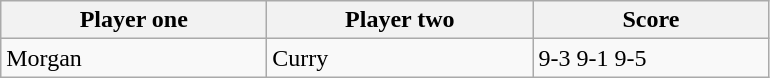<table class="wikitable">
<tr>
<th width=170>Player one</th>
<th width=170>Player two</th>
<th width=150>Score</th>
</tr>
<tr>
<td> Morgan</td>
<td> Curry</td>
<td>9-3 9-1 9-5</td>
</tr>
</table>
